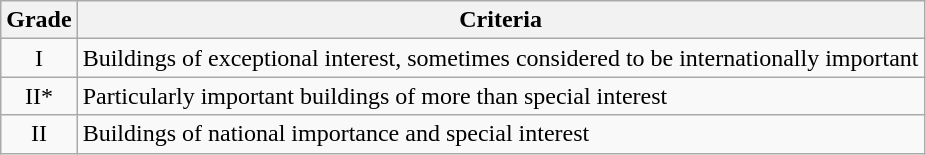<table class="wikitable">
<tr>
<th>Grade</th>
<th>Criteria</th>
</tr>
<tr>
<td align="center" >I</td>
<td>Buildings of exceptional interest, sometimes considered to be internationally important</td>
</tr>
<tr>
<td align="center" >II*</td>
<td>Particularly important buildings of more than special interest</td>
</tr>
<tr>
<td align="center" >II</td>
<td>Buildings of national importance and special interest</td>
</tr>
</table>
